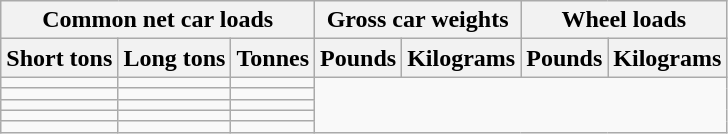<table class="wikitable">
<tr>
<th colspan="3">Common net car loads</th>
<th colspan="2">Gross car weights</th>
<th colspan="2">Wheel loads</th>
</tr>
<tr>
<th>Short tons</th>
<th>Long tons</th>
<th>Tonnes</th>
<th>Pounds</th>
<th>Kilograms</th>
<th>Pounds</th>
<th>Kilograms</th>
</tr>
<tr>
<td></td>
<td></td>
<td></td>
</tr>
<tr>
<td></td>
<td></td>
<td></td>
</tr>
<tr>
<td></td>
<td></td>
<td></td>
</tr>
<tr>
<td></td>
<td></td>
<td></td>
</tr>
<tr>
<td></td>
<td></td>
<td></td>
</tr>
</table>
